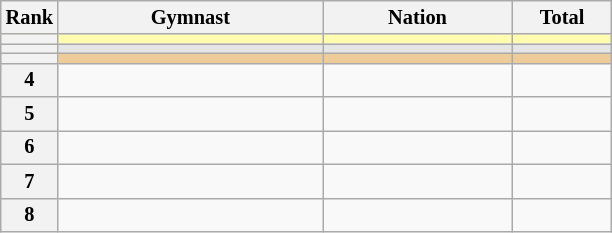<table class="wikitable sortable" style="text-align:center; font-size:85%">
<tr>
<th scope="col" style="width:20px;">Rank</th>
<th scope="col" style="width:170px;">Gymnast</th>
<th scope="col" style="width:120px;">Nation</th>
<th scope="col" style="width:60px;">Total</th>
</tr>
<tr bgcolor="fffcaf">
<th scope="row"></th>
<td align="left"></td>
<td></td>
<td></td>
</tr>
<tr bgcolor="e5e5e5">
<th scope="row"></th>
<td align="left"></td>
<td></td>
<td></td>
</tr>
<tr bgcolor="eecc99">
<th scope="row"></th>
<td align="left"></td>
<td></td>
<td></td>
</tr>
<tr>
<th scope="row">4</th>
<td align="left"></td>
<td></td>
<td></td>
</tr>
<tr>
<th scope="row">5</th>
<td align="left"></td>
<td></td>
<td></td>
</tr>
<tr>
<th scope="row">6</th>
<td align="left"></td>
<td></td>
<td></td>
</tr>
<tr>
<th scope="row">7</th>
<td align="left"></td>
<td></td>
<td></td>
</tr>
<tr>
<th scope="row">8</th>
<td align="left"></td>
<td></td>
<td></td>
</tr>
</table>
